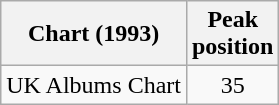<table class="wikitable sortable">
<tr>
<th>Chart (1993)</th>
<th>Peak<br>position</th>
</tr>
<tr>
<td align="left">UK Albums Chart</td>
<td style="text-align:center;">35</td>
</tr>
</table>
